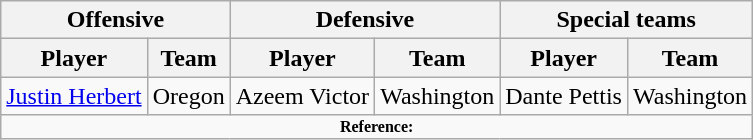<table class="wikitable">
<tr>
<th colspan="2">Offensive</th>
<th colspan="2">Defensive</th>
<th colspan="2">Special teams</th>
</tr>
<tr>
<th>Player</th>
<th>Team</th>
<th>Player</th>
<th>Team</th>
<th>Player</th>
<th>Team</th>
</tr>
<tr>
<td><a href='#'>Justin Herbert</a></td>
<td>Oregon</td>
<td>Azeem Victor</td>
<td>Washington</td>
<td>Dante Pettis</td>
<td>Washington</td>
</tr>
<tr>
<td colspan="12"  style="font-size:8pt; text-align:center;"><strong>Reference:</strong></td>
</tr>
</table>
